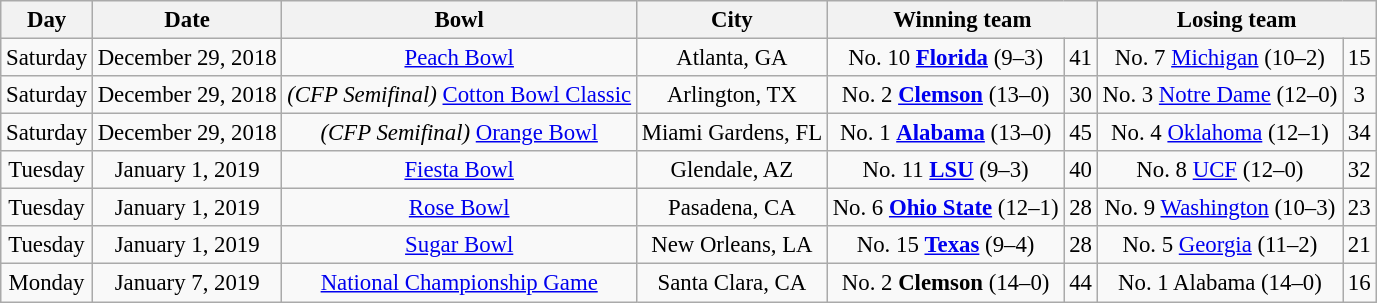<table class="wikitable" style="text-align:center; font-size: 95%;">
<tr>
<th>Day</th>
<th>Date</th>
<th>Bowl</th>
<th>City</th>
<th colspan=2>Winning team</th>
<th colspan=2>Losing team</th>
</tr>
<tr>
<td>Saturday</td>
<td>December 29, 2018</td>
<td><a href='#'>Peach Bowl</a></td>
<td>Atlanta, GA</td>
<td>No. 10 <a href='#'><strong>Florida</strong></a> (9–3)</td>
<td>41</td>
<td>No. 7 <a href='#'>Michigan</a> (10–2)</td>
<td>15</td>
</tr>
<tr>
<td>Saturday</td>
<td>December 29, 2018</td>
<td><em>(CFP Semifinal)</em> <a href='#'>Cotton Bowl Classic</a></td>
<td>Arlington, TX</td>
<td>No. 2 <a href='#'><strong>Clemson</strong></a> (13–0)</td>
<td>30</td>
<td>No. 3 <a href='#'>Notre Dame</a> (12–0)</td>
<td>3</td>
</tr>
<tr>
<td>Saturday</td>
<td>December 29, 2018</td>
<td><em>(CFP Semifinal)</em> <a href='#'>Orange Bowl</a></td>
<td>Miami Gardens, FL</td>
<td>No. 1 <a href='#'><strong>Alabama</strong></a> (13–0)</td>
<td>45</td>
<td>No. 4 <a href='#'>Oklahoma</a> (12–1)</td>
<td>34</td>
</tr>
<tr>
<td>Tuesday</td>
<td>January 1, 2019</td>
<td><a href='#'>Fiesta Bowl</a></td>
<td>Glendale, AZ</td>
<td>No. 11 <a href='#'><strong>LSU</strong></a> (9–3)</td>
<td>40</td>
<td>No. 8 <a href='#'>UCF</a> (12–0)</td>
<td>32</td>
</tr>
<tr>
<td>Tuesday</td>
<td>January 1, 2019</td>
<td><a href='#'>Rose Bowl</a></td>
<td>Pasadena, CA</td>
<td>No. 6 <a href='#'><strong>Ohio State</strong></a> (12–1)</td>
<td>28</td>
<td>No. 9 <a href='#'>Washington</a> (10–3)</td>
<td>23</td>
</tr>
<tr>
<td>Tuesday</td>
<td>January 1, 2019</td>
<td><a href='#'>Sugar Bowl</a></td>
<td>New Orleans, LA</td>
<td>No. 15 <a href='#'><strong>Texas</strong></a> (9–4)</td>
<td>28</td>
<td>No. 5 <a href='#'>Georgia</a> (11–2)</td>
<td>21</td>
</tr>
<tr>
<td>Monday</td>
<td>January 7, 2019</td>
<td><a href='#'>National Championship Game</a></td>
<td>Santa Clara, CA</td>
<td>No. 2 <strong>Clemson</strong> (14–0)</td>
<td>44</td>
<td>No. 1 Alabama (14–0)</td>
<td>16</td>
</tr>
</table>
